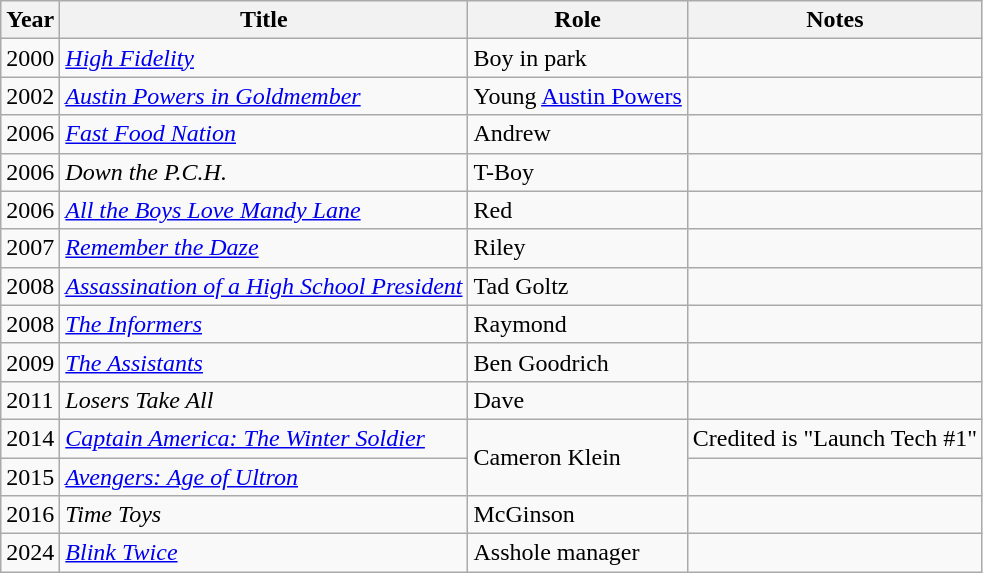<table class="wikitable sortable">
<tr>
<th>Year</th>
<th>Title</th>
<th>Role</th>
<th class="unsortable">Notes</th>
</tr>
<tr>
<td>2000</td>
<td><a href='#'><em>High Fidelity</em></a></td>
<td>Boy in park</td>
<td></td>
</tr>
<tr>
<td>2002</td>
<td><em><a href='#'>Austin Powers in Goldmember</a></em></td>
<td>Young <a href='#'>Austin Powers</a></td>
<td></td>
</tr>
<tr>
<td>2006</td>
<td><a href='#'><em>Fast Food Nation</em></a></td>
<td>Andrew</td>
<td></td>
</tr>
<tr>
<td>2006</td>
<td><em>Down the P.C.H.</em></td>
<td>T-Boy</td>
<td></td>
</tr>
<tr>
<td>2006</td>
<td><em><a href='#'>All the Boys Love Mandy Lane</a></em></td>
<td>Red</td>
<td></td>
</tr>
<tr>
<td>2007</td>
<td><em><a href='#'>Remember the Daze</a></em></td>
<td>Riley</td>
<td></td>
</tr>
<tr>
<td>2008</td>
<td><em><a href='#'>Assassination of a High School President</a></em></td>
<td>Tad Goltz</td>
<td></td>
</tr>
<tr>
<td>2008</td>
<td><a href='#'><em>The Informers</em></a></td>
<td>Raymond</td>
<td></td>
</tr>
<tr>
<td>2009</td>
<td><em><a href='#'>The Assistants</a></em></td>
<td>Ben Goodrich</td>
<td></td>
</tr>
<tr>
<td>2011</td>
<td><em>Losers Take All</em></td>
<td>Dave</td>
<td></td>
</tr>
<tr>
<td>2014</td>
<td><em><a href='#'>Captain America: The Winter Soldier</a></em></td>
<td rowspan=2>Cameron Klein</td>
<td>Credited is "Launch Tech #1"</td>
</tr>
<tr>
<td>2015</td>
<td><em><a href='#'>Avengers: Age of Ultron</a></em></td>
<td></td>
</tr>
<tr>
<td>2016</td>
<td><em>Time Toys</em></td>
<td>McGinson</td>
<td></td>
</tr>
<tr>
<td>2024</td>
<td><em><a href='#'>Blink Twice</a></em></td>
<td>Asshole manager</td>
<td></td>
</tr>
</table>
